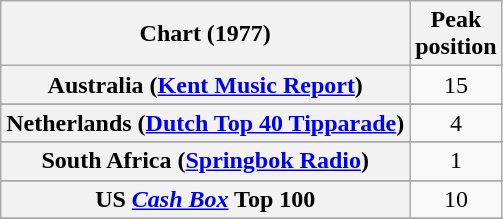<table class="wikitable sortable plainrowheaders" style="text-align:center;">
<tr>
<th scope="col">Chart (1977)</th>
<th scope="col">Peak<br>position</th>
</tr>
<tr>
<th scope="row">Australia (<a href='#'>Kent Music Report</a>)</th>
<td>15</td>
</tr>
<tr>
</tr>
<tr>
</tr>
<tr>
</tr>
<tr>
<th scope="row">Netherlands (<a href='#'>Dutch Top 40 Tipparade</a>)</th>
<td>4</td>
</tr>
<tr>
</tr>
<tr>
</tr>
<tr>
<th scope="row">South Africa (<a href='#'>Springbok Radio</a>)</th>
<td>1</td>
</tr>
<tr>
</tr>
<tr>
</tr>
<tr>
<th scope="row">US <em><a href='#'>Cash Box</a></em> Top 100</th>
<td>10</td>
</tr>
<tr>
</tr>
</table>
